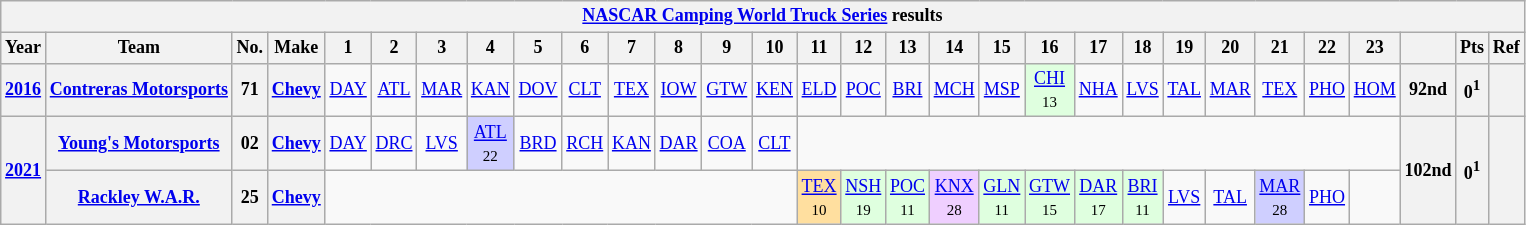<table class="wikitable" style="text-align:center; font-size:75%">
<tr>
<th colspan=30><a href='#'>NASCAR Camping World Truck Series</a> results</th>
</tr>
<tr>
<th>Year</th>
<th>Team</th>
<th>No.</th>
<th>Make</th>
<th>1</th>
<th>2</th>
<th>3</th>
<th>4</th>
<th>5</th>
<th>6</th>
<th>7</th>
<th>8</th>
<th>9</th>
<th>10</th>
<th>11</th>
<th>12</th>
<th>13</th>
<th>14</th>
<th>15</th>
<th>16</th>
<th>17</th>
<th>18</th>
<th>19</th>
<th>20</th>
<th>21</th>
<th>22</th>
<th>23</th>
<th></th>
<th>Pts</th>
<th>Ref</th>
</tr>
<tr>
<th><a href='#'>2016</a></th>
<th><a href='#'>Contreras Motorsports</a></th>
<th>71</th>
<th><a href='#'>Chevy</a></th>
<td><a href='#'>DAY</a></td>
<td><a href='#'>ATL</a></td>
<td><a href='#'>MAR</a></td>
<td><a href='#'>KAN</a></td>
<td><a href='#'>DOV</a></td>
<td><a href='#'>CLT</a></td>
<td><a href='#'>TEX</a></td>
<td><a href='#'>IOW</a></td>
<td><a href='#'>GTW</a></td>
<td><a href='#'>KEN</a></td>
<td><a href='#'>ELD</a></td>
<td><a href='#'>POC</a></td>
<td><a href='#'>BRI</a></td>
<td><a href='#'>MCH</a></td>
<td><a href='#'>MSP</a></td>
<td style="background:#DFFFDF;"><a href='#'>CHI</a><br><small>13</small></td>
<td><a href='#'>NHA</a></td>
<td><a href='#'>LVS</a></td>
<td><a href='#'>TAL</a></td>
<td><a href='#'>MAR</a></td>
<td><a href='#'>TEX</a></td>
<td><a href='#'>PHO</a></td>
<td><a href='#'>HOM</a></td>
<th>92nd</th>
<th>0<sup>1</sup></th>
<th></th>
</tr>
<tr>
<th rowspan=2><a href='#'>2021</a></th>
<th><a href='#'>Young's Motorsports</a></th>
<th>02</th>
<th><a href='#'>Chevy</a></th>
<td><a href='#'>DAY</a></td>
<td><a href='#'>DRC</a></td>
<td><a href='#'>LVS</a></td>
<td style="background:#CFCFFF;"><a href='#'>ATL</a><br><small>22</small></td>
<td><a href='#'>BRD</a></td>
<td><a href='#'>RCH</a></td>
<td><a href='#'>KAN</a></td>
<td><a href='#'>DAR</a></td>
<td><a href='#'>COA</a></td>
<td><a href='#'>CLT</a></td>
<td colspan=13></td>
<th rowspan=2>102nd</th>
<th rowspan=2>0<sup>1</sup></th>
<th rowspan=2></th>
</tr>
<tr>
<th><a href='#'>Rackley W.A.R.</a></th>
<th>25</th>
<th><a href='#'>Chevy</a></th>
<td colspan=10></td>
<td style="background:#FFDF9F;"><a href='#'>TEX</a><br><small>10</small></td>
<td style="background:#DFFFDF;"><a href='#'>NSH</a><br><small>19</small></td>
<td style="background:#DFFFDF;"><a href='#'>POC</a><br><small>11</small></td>
<td style="background:#EFCFFF;"><a href='#'>KNX</a><br><small>28</small></td>
<td style="background:#DFFFDF;"><a href='#'>GLN</a><br><small>11</small></td>
<td style="background:#DFFFDF;"><a href='#'>GTW</a><br><small>15</small></td>
<td style="background:#DFFFDF;"><a href='#'>DAR</a><br><small>17</small></td>
<td style="background:#DFFFDF;"><a href='#'>BRI</a><br><small>11</small></td>
<td><a href='#'>LVS</a></td>
<td><a href='#'>TAL</a></td>
<td style="background:#CFCFFF;"><a href='#'>MAR</a><br><small>28</small></td>
<td><a href='#'>PHO</a></td>
<td></td>
</tr>
</table>
